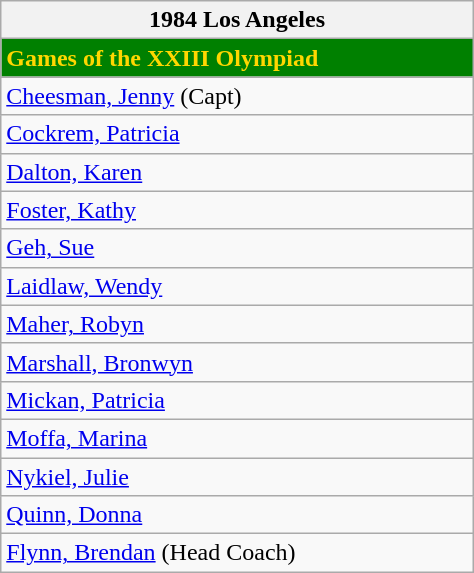<table class="wikitable collapsible autocollapse" width=25%>
<tr>
<th>1984 Los Angeles</th>
</tr>
<tr>
<td bgcolor=green style="color:gold; width:200px"><strong>Games of the XXIII Olympiad</strong></td>
</tr>
<tr>
<td><a href='#'>Cheesman, Jenny</a> (Capt)</td>
</tr>
<tr>
<td><a href='#'>Cockrem, Patricia</a></td>
</tr>
<tr>
<td><a href='#'>Dalton, Karen</a></td>
</tr>
<tr>
<td><a href='#'>Foster, Kathy</a></td>
</tr>
<tr>
<td><a href='#'>Geh, Sue</a></td>
</tr>
<tr>
<td><a href='#'>Laidlaw, Wendy</a></td>
</tr>
<tr>
<td><a href='#'>Maher, Robyn</a></td>
</tr>
<tr>
<td><a href='#'>Marshall, Bronwyn</a></td>
</tr>
<tr>
<td><a href='#'>Mickan, Patricia</a></td>
</tr>
<tr>
<td><a href='#'>Moffa, Marina</a></td>
</tr>
<tr>
<td><a href='#'>Nykiel, Julie</a></td>
</tr>
<tr>
<td><a href='#'>Quinn, Donna</a></td>
</tr>
<tr>
<td><a href='#'>Flynn, Brendan</a> (Head Coach)</td>
</tr>
</table>
